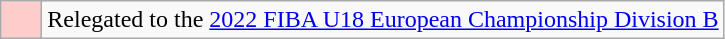<table class="wikitable">
<tr>
<td width=20px bgcolor="#ffcccc"></td>
<td>Relegated to the <a href='#'>2022 FIBA U18 European Championship Division B</a></td>
</tr>
</table>
